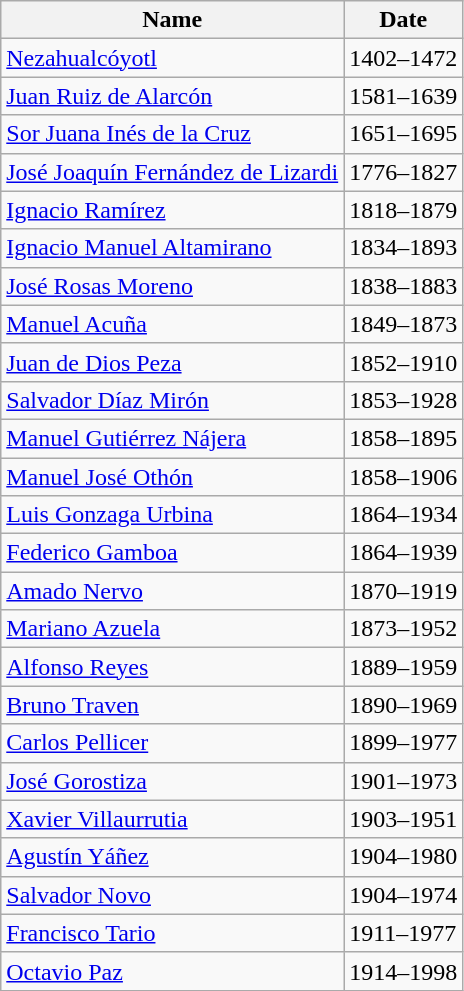<table class="wikitable">
<tr>
<th>Name</th>
<th>Date</th>
</tr>
<tr>
<td><a href='#'>Nezahualcóyotl</a></td>
<td>1402–1472</td>
</tr>
<tr>
<td><a href='#'>Juan Ruiz de Alarcón</a></td>
<td>1581–1639</td>
</tr>
<tr>
<td><a href='#'>Sor Juana Inés de la Cruz</a></td>
<td>1651–1695</td>
</tr>
<tr>
<td><a href='#'>José Joaquín Fernández de Lizardi</a></td>
<td>1776–1827</td>
</tr>
<tr>
<td><a href='#'>Ignacio Ramírez</a></td>
<td>1818–1879</td>
</tr>
<tr>
<td><a href='#'>Ignacio Manuel Altamirano</a></td>
<td>1834–1893</td>
</tr>
<tr>
<td><a href='#'>José Rosas Moreno</a></td>
<td>1838–1883</td>
</tr>
<tr>
<td><a href='#'>Manuel Acuña</a></td>
<td>1849–1873</td>
</tr>
<tr>
<td><a href='#'>Juan de Dios Peza</a></td>
<td>1852–1910</td>
</tr>
<tr>
<td><a href='#'>Salvador Díaz Mirón</a></td>
<td>1853–1928</td>
</tr>
<tr>
<td><a href='#'>Manuel Gutiérrez Nájera</a></td>
<td>1858–1895</td>
</tr>
<tr>
<td><a href='#'>Manuel José Othón</a></td>
<td>1858–1906</td>
</tr>
<tr>
<td><a href='#'>Luis Gonzaga Urbina</a></td>
<td>1864–1934</td>
</tr>
<tr>
<td><a href='#'>Federico Gamboa</a></td>
<td>1864–1939</td>
</tr>
<tr>
<td><a href='#'>Amado Nervo</a></td>
<td>1870–1919</td>
</tr>
<tr>
<td><a href='#'>Mariano Azuela</a></td>
<td>1873–1952</td>
</tr>
<tr>
<td><a href='#'>Alfonso Reyes</a></td>
<td>1889–1959</td>
</tr>
<tr>
<td><a href='#'>Bruno Traven</a></td>
<td>1890–1969</td>
</tr>
<tr>
<td><a href='#'>Carlos Pellicer</a></td>
<td>1899–1977</td>
</tr>
<tr>
<td><a href='#'>José Gorostiza</a></td>
<td>1901–1973</td>
</tr>
<tr>
<td><a href='#'>Xavier Villaurrutia</a></td>
<td>1903–1951</td>
</tr>
<tr>
<td><a href='#'>Agustín Yáñez</a></td>
<td>1904–1980</td>
</tr>
<tr>
<td><a href='#'>Salvador Novo</a></td>
<td>1904–1974</td>
</tr>
<tr>
<td><a href='#'>Francisco Tario</a></td>
<td>1911–1977</td>
</tr>
<tr>
<td><a href='#'>Octavio Paz</a></td>
<td>1914–1998</td>
</tr>
</table>
